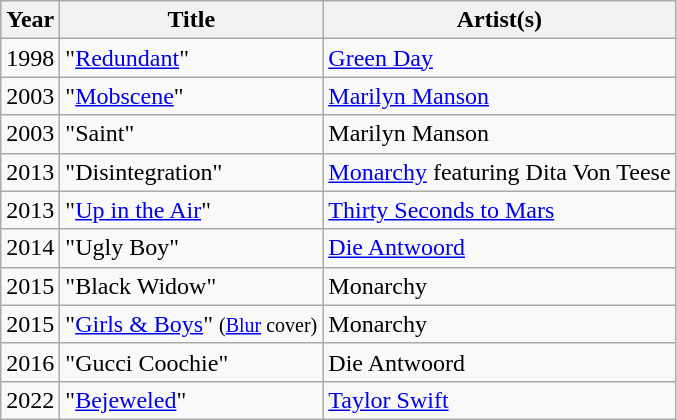<table class="wikitable sortable">
<tr>
<th>Year</th>
<th>Title</th>
<th>Artist(s)</th>
</tr>
<tr>
<td>1998</td>
<td>"<a href='#'>Redundant</a>"</td>
<td><a href='#'>Green Day</a></td>
</tr>
<tr>
<td>2003</td>
<td>"<a href='#'>Mobscene</a>"</td>
<td><a href='#'>Marilyn Manson</a></td>
</tr>
<tr>
<td>2003</td>
<td>"Saint"</td>
<td>Marilyn Manson</td>
</tr>
<tr>
<td>2013</td>
<td>"Disintegration"</td>
<td><a href='#'>Monarchy</a> featuring Dita Von Teese</td>
</tr>
<tr>
<td>2013</td>
<td>"<a href='#'>Up in the Air</a>"</td>
<td><a href='#'>Thirty Seconds to Mars</a></td>
</tr>
<tr>
<td>2014</td>
<td>"Ugly Boy"</td>
<td><a href='#'>Die Antwoord</a></td>
</tr>
<tr>
<td>2015</td>
<td>"Black Widow"</td>
<td>Monarchy</td>
</tr>
<tr>
<td>2015</td>
<td>"<a href='#'>Girls & Boys</a>" <small>(<a href='#'>Blur</a> cover)</small></td>
<td>Monarchy</td>
</tr>
<tr>
<td>2016</td>
<td>"Gucci Coochie"</td>
<td>Die Antwoord</td>
</tr>
<tr>
<td>2022</td>
<td>"<a href='#'>Bejeweled</a>"</td>
<td><a href='#'>Taylor Swift</a></td>
</tr>
</table>
